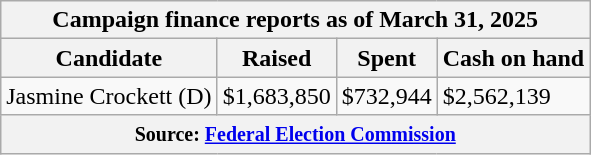<table class="wikitable sortable">
<tr>
<th colspan=4>Campaign finance reports as of March 31, 2025</th>
</tr>
<tr style="text-align:center;">
<th>Candidate</th>
<th>Raised</th>
<th>Spent</th>
<th>Cash on hand</th>
</tr>
<tr>
<td>Jasmine Crockett (D)</td>
<td>$1,683,850</td>
<td>$732,944</td>
<td>$2,562,139</td>
</tr>
<tr>
<th colspan="4"><small>Source: <a href='#'>Federal Election Commission</a></small></th>
</tr>
</table>
